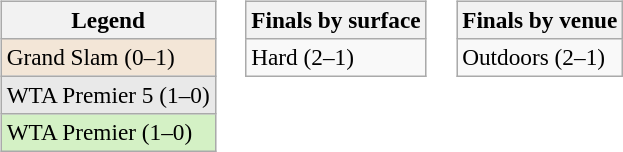<table>
<tr>
<td valign=top><br><table class=wikitable style=font-size:97%>
<tr>
<th>Legend</th>
</tr>
<tr bgcolor=#f3e6d7>
<td>Grand Slam (0–1)</td>
</tr>
<tr bgcolor=#e9e9e9>
<td>WTA Premier 5 (1–0)</td>
</tr>
<tr bgcolor=#d4f1c5>
<td>WTA Premier (1–0)</td>
</tr>
</table>
</td>
<td valign=top><br><table class=wikitable style=font-size:97%>
<tr>
<th>Finals by surface</th>
</tr>
<tr>
<td>Hard (2–1)</td>
</tr>
</table>
</td>
<td valign=top><br><table class=wikitable style=font-size:97%>
<tr>
<th>Finals by venue</th>
</tr>
<tr>
<td>Outdoors (2–1)</td>
</tr>
</table>
</td>
</tr>
</table>
